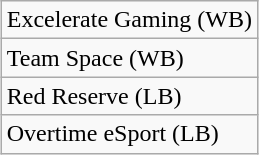<table class="wikitable" style="display: inline-table; margin-left: 25px;">
<tr>
<td>Excelerate Gaming (WB)</td>
</tr>
<tr>
<td>Team Space (WB)</td>
</tr>
<tr>
<td>Red Reserve (LB)</td>
</tr>
<tr>
<td>Overtime eSport (LB)</td>
</tr>
</table>
